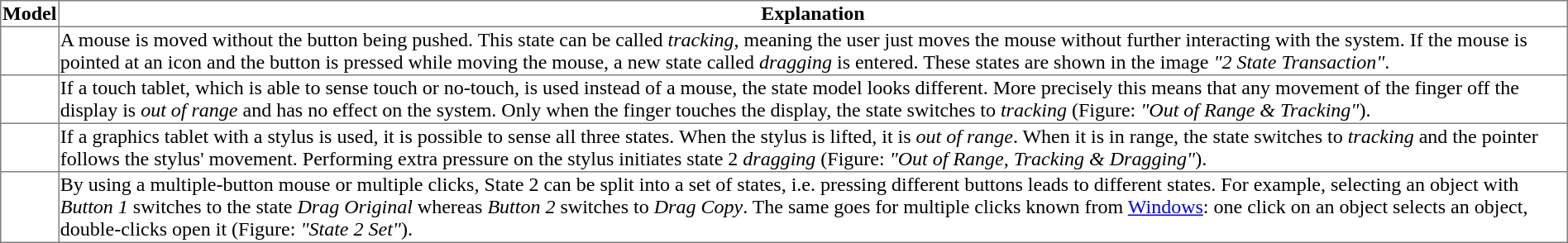<table border="1" style="border-collapse:collapse">
<tr>
<th>Model</th>
<th>Explanation</th>
</tr>
<tr>
<td><br></td>
<td>A mouse is moved without the button being pushed. This state can be called <em>tracking</em>, meaning the user just moves the mouse without further interacting with the system. If the mouse is pointed at an icon and the button is pressed while moving the mouse, a new state called <em>dragging</em> is entered. These states are shown in the image <em>"2 State Transaction"</em>.</td>
</tr>
<tr>
<td><br></td>
<td>If a touch tablet, which is able to sense touch or no-touch, is used instead of a mouse, the state model looks different. More precisely this means that any movement of the finger off the display is <em>out of range</em> and has no effect on the system. Only when the finger touches the display, the state switches to <em>tracking</em> (Figure: <em>"Out of Range & Tracking"</em>).</td>
</tr>
<tr>
<td><br></td>
<td>If a graphics tablet with a stylus is used, it is possible to sense all three states. When the stylus is lifted, it is <em>out of range</em>. When it is in range, the state switches to <em>tracking</em> and the pointer follows the stylus' movement. Performing extra pressure on the stylus initiates state 2 <em>dragging</em> (Figure: <em>"Out of Range, Tracking & Dragging"</em>).</td>
</tr>
<tr>
<td><br></td>
<td>By using a multiple-button mouse or multiple clicks, State 2 can be split into a set of states, i.e. pressing different buttons leads to different states. For example, selecting an object with <em>Button 1</em> switches to the state <em>Drag Original</em> whereas <em>Button 2</em> switches to <em>Drag Copy</em>. The same goes for multiple clicks known from <a href='#'>Windows</a>: one click on an object selects an object, double-clicks open it (Figure: <em>"State 2 Set"</em>).</td>
</tr>
</table>
